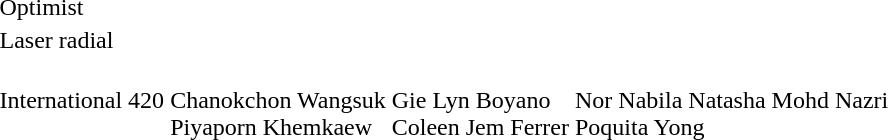<table>
<tr>
<td>Optimist</td>
<td nowrap=true></td>
<td></td>
<td></td>
</tr>
<tr>
<td>Laser radial</td>
<td></td>
<td></td>
<td></td>
</tr>
<tr>
<td>International 420</td>
<td><br>Chanokchon Wangsuk<br>Piyaporn Khemkaew<br></td>
<td nowrap=true><br>Gie Lyn Boyano <br>Coleen Jem Ferrer <br></td>
<td nowrap=true><br>Nor Nabila Natasha Mohd Nazri <br>Poquita Yong<br></td>
</tr>
</table>
